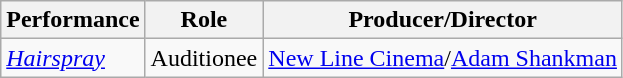<table class="wikitable">
<tr>
<th>Performance</th>
<th>Role</th>
<th>Producer/Director</th>
</tr>
<tr>
<td><em><a href='#'>Hairspray</a></em></td>
<td>Auditionee</td>
<td><a href='#'>New Line Cinema</a>/<a href='#'>Adam Shankman</a></td>
</tr>
</table>
